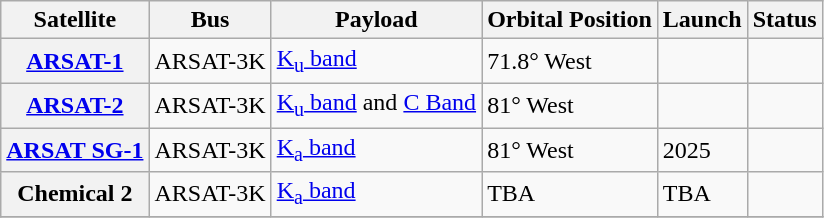<table class="wikitable" style="">
<tr>
<th>Satellite</th>
<th>Bus</th>
<th>Payload</th>
<th>Orbital Position</th>
<th>Launch</th>
<th>Status</th>
</tr>
<tr>
<th><a href='#'>ARSAT-1</a></th>
<td>ARSAT-3K</td>
<td><a href='#'>K<sub>u</sub> band</a></td>
<td>71.8° West</td>
<td></td>
<td></td>
</tr>
<tr>
<th><a href='#'>ARSAT-2</a></th>
<td>ARSAT-3K</td>
<td><a href='#'>K<sub>u</sub> band</a> and <a href='#'>C Band</a></td>
<td>81° West</td>
<td></td>
<td></td>
</tr>
<tr>
<th><a href='#'>ARSAT SG-1</a></th>
<td>ARSAT-3K</td>
<td><a href='#'>K<sub>a</sub> band</a></td>
<td>81° West</td>
<td>2025</td>
<td></td>
</tr>
<tr>
<th>Chemical 2</th>
<td>ARSAT-3K</td>
<td><a href='#'>K<sub>a</sub> band</a></td>
<td>TBA</td>
<td>TBA</td>
<td></td>
</tr>
<tr>
</tr>
</table>
